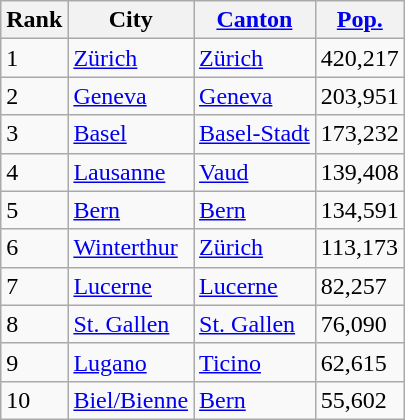<table class="wikitable sortable">
<tr>
<th>Rank</th>
<th>City</th>
<th><a href='#'>Canton</a></th>
<th><a href='#'>Pop.</a></th>
</tr>
<tr>
<td>1</td>
<td><a href='#'>Zürich</a></td>
<td><a href='#'>Zürich</a></td>
<td>420,217</td>
</tr>
<tr>
<td>2</td>
<td><a href='#'>Geneva</a></td>
<td><a href='#'>Geneva</a></td>
<td>203,951</td>
</tr>
<tr>
<td>3</td>
<td><a href='#'>Basel</a></td>
<td><a href='#'>Basel-Stadt</a></td>
<td>173,232</td>
</tr>
<tr>
<td>4</td>
<td><a href='#'>Lausanne</a></td>
<td><a href='#'>Vaud</a></td>
<td>139,408</td>
</tr>
<tr>
<td>5</td>
<td><a href='#'>Bern</a></td>
<td><a href='#'>Bern</a></td>
<td>134,591</td>
</tr>
<tr>
<td>6</td>
<td><a href='#'>Winterthur</a></td>
<td><a href='#'>Zürich</a></td>
<td>113,173</td>
</tr>
<tr>
<td>7</td>
<td><a href='#'>Lucerne</a></td>
<td><a href='#'>Lucerne</a></td>
<td>82,257</td>
</tr>
<tr>
<td>8</td>
<td><a href='#'>St. Gallen</a></td>
<td><a href='#'>St. Gallen</a></td>
<td>76,090</td>
</tr>
<tr>
<td>9</td>
<td><a href='#'>Lugano</a></td>
<td><a href='#'>Ticino</a></td>
<td>62,615</td>
</tr>
<tr>
<td>10</td>
<td><a href='#'>Biel/Bienne</a></td>
<td><a href='#'>Bern</a></td>
<td>55,602</td>
</tr>
</table>
